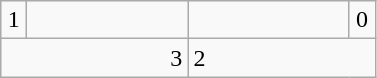<table class=wikitable>
<tr>
<td align=center width=10>1</td>
<td align="center" width="100"></td>
<td align="center" width="100" !></td>
<td align="center" width="10">0</td>
</tr>
<tr>
<td colspan=2 align=right>3</td>
<td colspan="2">2</td>
</tr>
</table>
